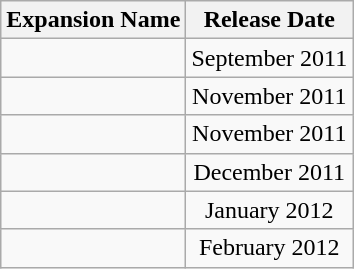<table class="wikitable" style="text-align:center">
<tr>
<th>Expansion Name</th>
<th>Release Date</th>
</tr>
<tr>
<td></td>
<td>September 2011</td>
</tr>
<tr>
<td></td>
<td>November 2011</td>
</tr>
<tr>
<td></td>
<td>November 2011</td>
</tr>
<tr>
<td></td>
<td>December 2011</td>
</tr>
<tr>
<td></td>
<td>January 2012</td>
</tr>
<tr>
<td></td>
<td>February 2012</td>
</tr>
</table>
